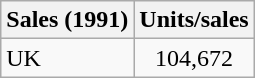<table class="wikitable sortable">
<tr>
<th align="left">Sales (1991)</th>
<th style="text-align:center;">Units/sales</th>
</tr>
<tr>
<td>UK</td>
<td style="text-align:center;">104,672</td>
</tr>
</table>
